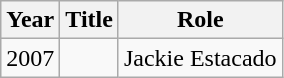<table class="wikitable sortable">
<tr>
<th>Year</th>
<th>Title</th>
<th>Role</th>
</tr>
<tr>
<td>2007</td>
<td><em></em></td>
<td>Jackie Estacado</td>
</tr>
</table>
